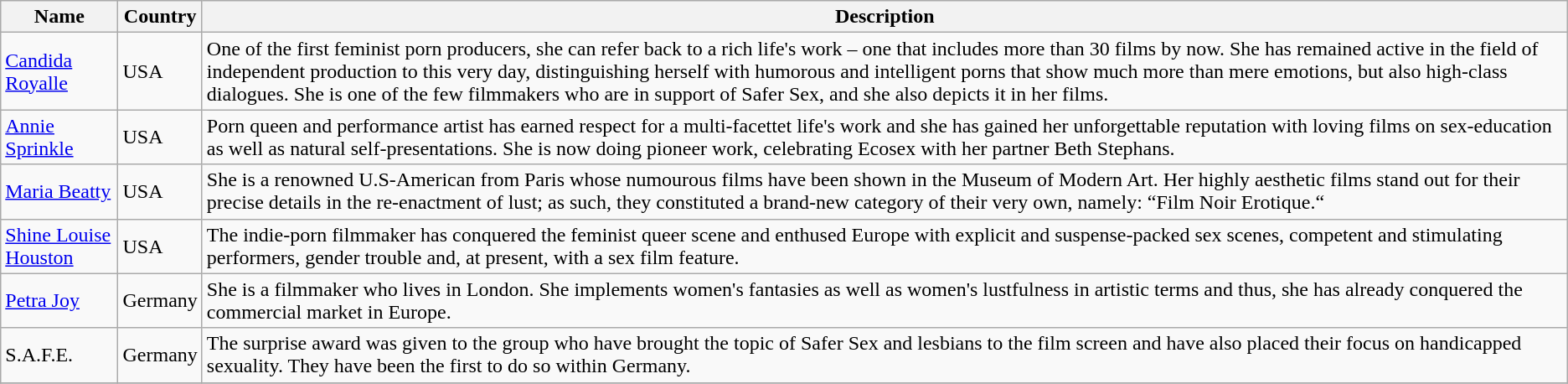<table class="wikitable">
<tr>
<th>Name</th>
<th>Country</th>
<th>Description</th>
</tr>
<tr>
<td><a href='#'>Candida Royalle</a></td>
<td>USA</td>
<td>One of the first feminist porn producers, she can refer back to a rich life's work – one that includes more than 30 films by now. She has remained active in the field of independent production to this very day, distinguishing herself with humorous and intelligent porns that show much more than mere emotions, but also high-class dialogues. She is one of the few filmmakers who are in support of Safer Sex, and she also depicts it in her films.</td>
</tr>
<tr>
<td><a href='#'>Annie Sprinkle</a></td>
<td>USA</td>
<td>Porn queen and performance artist has earned respect for a multi-facettet life's work and she has gained her unforgettable reputation with loving films on sex-education as well as natural self-presentations. She is now doing pioneer work, celebrating Ecosex with her partner Beth Stephans.</td>
</tr>
<tr>
<td><a href='#'>Maria Beatty</a></td>
<td>USA</td>
<td>She is a renowned U.S-American from Paris whose numourous films have been shown in the Museum of Modern Art. Her highly aesthetic films stand out for their precise details in the re-enactment of lust; as such, they constituted a brand-new category of their very own, namely: “Film Noir Erotique.“</td>
</tr>
<tr>
<td><a href='#'>Shine Louise Houston</a></td>
<td>USA</td>
<td>The indie-porn filmmaker has conquered the feminist queer scene and enthused Europe with explicit and suspense-packed sex scenes, competent and stimulating performers, gender trouble and, at present, with a sex film feature.</td>
</tr>
<tr>
<td><a href='#'>Petra Joy</a></td>
<td>Germany</td>
<td>She is a filmmaker who lives in London. She implements women's fantasies as well as women's lustfulness in artistic terms and thus, she has already conquered the commercial market in Europe.</td>
</tr>
<tr>
<td>S.A.F.E.</td>
<td>Germany</td>
<td>The surprise award was given to the group who have brought the topic of Safer Sex and lesbians to the film screen and have also placed their focus on handicapped sexuality. They have been the first to do so within Germany.</td>
</tr>
<tr>
</tr>
</table>
